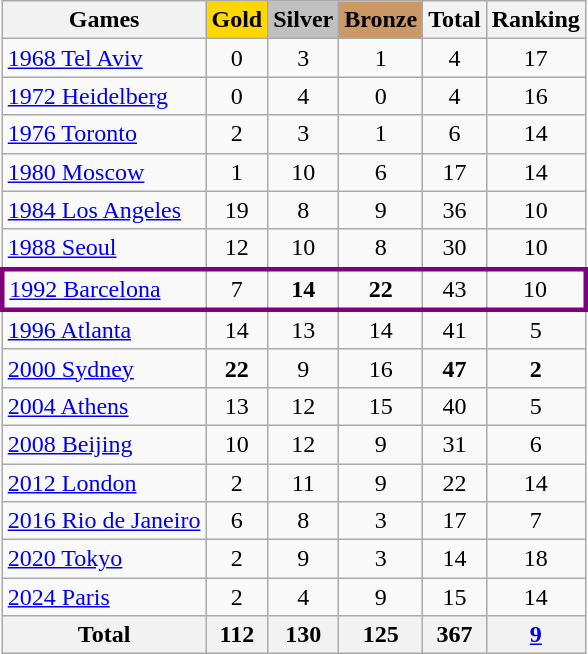<table class="wikitable sortable" style="text-align:center">
<tr>
<th>Games</th>
<th style="background-color:gold;">Gold</th>
<th style="background-color:silver;">Silver</th>
<th style="background-color:#c96;">Bronze</th>
<th>Total</th>
<th>Ranking</th>
</tr>
<tr>
<td align="left"> <a href='#'>1968 Tel Aviv</a></td>
<td>0</td>
<td>3</td>
<td>1</td>
<td>4</td>
<td>17</td>
</tr>
<tr>
<td align="left"> <a href='#'>1972 Heidelberg</a></td>
<td>0</td>
<td>4</td>
<td>0</td>
<td>4</td>
<td>16</td>
</tr>
<tr>
<td align="left"> <a href='#'>1976 Toronto</a></td>
<td>2</td>
<td>3</td>
<td>1</td>
<td>6</td>
<td>14</td>
</tr>
<tr>
<td align="left"> <a href='#'>1980 Moscow</a></td>
<td>1</td>
<td>10</td>
<td>6</td>
<td>17</td>
<td>14</td>
</tr>
<tr>
<td align="left"> <a href='#'>1984 Los Angeles</a></td>
<td>19</td>
<td>8</td>
<td>9</td>
<td>36</td>
<td>10</td>
</tr>
<tr>
<td align="left"> <a href='#'>1988 Seoul</a></td>
<td>12</td>
<td>10</td>
<td>8</td>
<td>30</td>
<td>10</td>
</tr>
<tr align="center" style="border: 3px solid purple">
<td align="left"> <a href='#'>1992 Barcelona</a></td>
<td>7</td>
<td><strong>14</strong></td>
<td><strong>22</strong></td>
<td>43</td>
<td>10</td>
</tr>
<tr>
<td align="left"> <a href='#'>1996 Atlanta</a></td>
<td>14</td>
<td>13</td>
<td>14</td>
<td>41</td>
<td>5</td>
</tr>
<tr>
<td align="left"> <a href='#'>2000 Sydney</a></td>
<td><strong>22</strong></td>
<td>9</td>
<td>16</td>
<td><strong>47</strong></td>
<td><strong>2</strong></td>
</tr>
<tr>
<td align="left"> <a href='#'>2004 Athens</a></td>
<td>13</td>
<td>12</td>
<td>15</td>
<td>40</td>
<td>5</td>
</tr>
<tr>
<td align="left"> <a href='#'>2008 Beijing</a></td>
<td>10</td>
<td>12</td>
<td>9</td>
<td>31</td>
<td>6</td>
</tr>
<tr>
<td align="left"> <a href='#'>2012 London</a></td>
<td>2</td>
<td>11</td>
<td>9</td>
<td>22</td>
<td>14</td>
</tr>
<tr>
<td align="left"> <a href='#'>2016 Rio de Janeiro</a></td>
<td>6</td>
<td>8</td>
<td>3</td>
<td>17</td>
<td>7</td>
</tr>
<tr>
<td align="left"> <a href='#'>2020 Tokyo</a></td>
<td>2</td>
<td>9</td>
<td>3</td>
<td>14</td>
<td>18</td>
</tr>
<tr>
<td align="left"> <a href='#'>2024 Paris</a></td>
<td>2</td>
<td>4</td>
<td>9</td>
<td>15</td>
<td>14</td>
</tr>
<tr>
<th>Total</th>
<th>112</th>
<th>130</th>
<th>125</th>
<th>367</th>
<th><a href='#'>9</a></th>
</tr>
</table>
